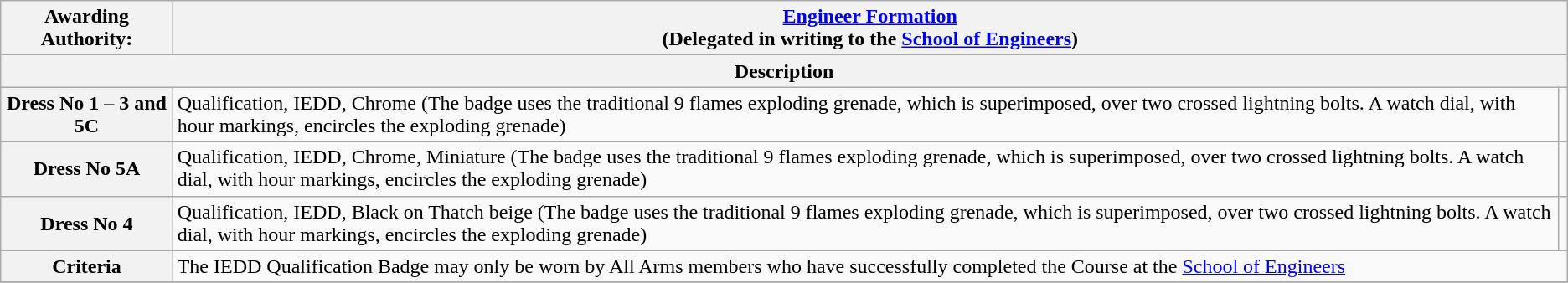<table class=wikitable style="text-align: left;">
<tr>
<th><strong>Awarding Authority</strong>:</th>
<th colspan="2"> <a href='#'>Engineer Formation</a><br>(Delegated in writing to the  <a href='#'>School of Engineers</a>)</th>
</tr>
<tr>
<th colspan="3">Description</th>
</tr>
<tr>
<th>Dress No 1 – 3 and 5C</th>
<td>Qualification, IEDD, Chrome (The badge uses the traditional 9 flames exploding grenade, which is superimposed, over two crossed lightning bolts. A watch dial, with hour markings, encircles the exploding grenade)</td>
<td></td>
</tr>
<tr>
<th>Dress No 5A</th>
<td>Qualification, IEDD, Chrome, Miniature (The badge uses the traditional 9 flames exploding grenade, which is superimposed, over two crossed lightning bolts. A watch dial, with hour markings, encircles the exploding grenade)</td>
<td></td>
</tr>
<tr>
<th>Dress No 4</th>
<td>Qualification, IEDD, Black on Thatch beige (The badge uses the traditional 9 flames exploding grenade, which is superimposed, over two crossed lightning bolts. A watch dial, with hour markings, encircles the exploding grenade)</td>
<td></td>
</tr>
<tr>
<th>Criteria</th>
<td colspan="2">The IEDD Qualification Badge may only be worn by All Arms members who have successfully completed the  Course at the <a href='#'>School of Engineers</a></td>
</tr>
<tr>
</tr>
</table>
